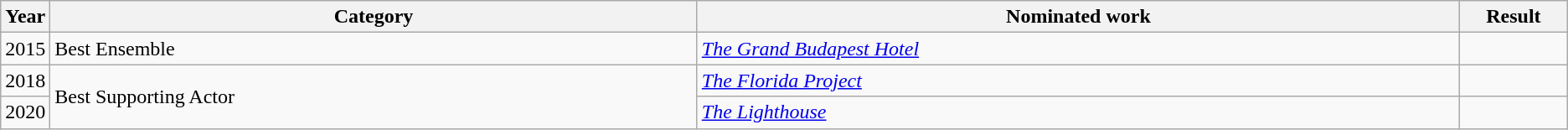<table class=wikitable>
<tr>
<th scope="col" style="width:1em;">Year</th>
<th scope="col" style="width:33em;">Category</th>
<th scope="col" style="width:39em;">Nominated work</th>
<th scope="col" style="width:5em;">Result</th>
</tr>
<tr>
<td Georgia Film Critics Association Awards>2015</td>
<td Columbus Film Critics Association Award for Best Ensemble>Best Ensemble</td>
<td><em><a href='#'>The Grand Budapest Hotel</a></em></td>
<td></td>
</tr>
<tr>
<td Georgia Film Critics Association Awards>2018</td>
<td rowspan="2" Columbus Film Critics Association Award for Best Supporting Actor>Best Supporting Actor</td>
<td><em><a href='#'>The Florida Project</a></em></td>
<td></td>
</tr>
<tr>
<td Georgia Film Critics Association Awards>2020</td>
<td><em><a href='#'>The Lighthouse</a></em></td>
<td></td>
</tr>
</table>
